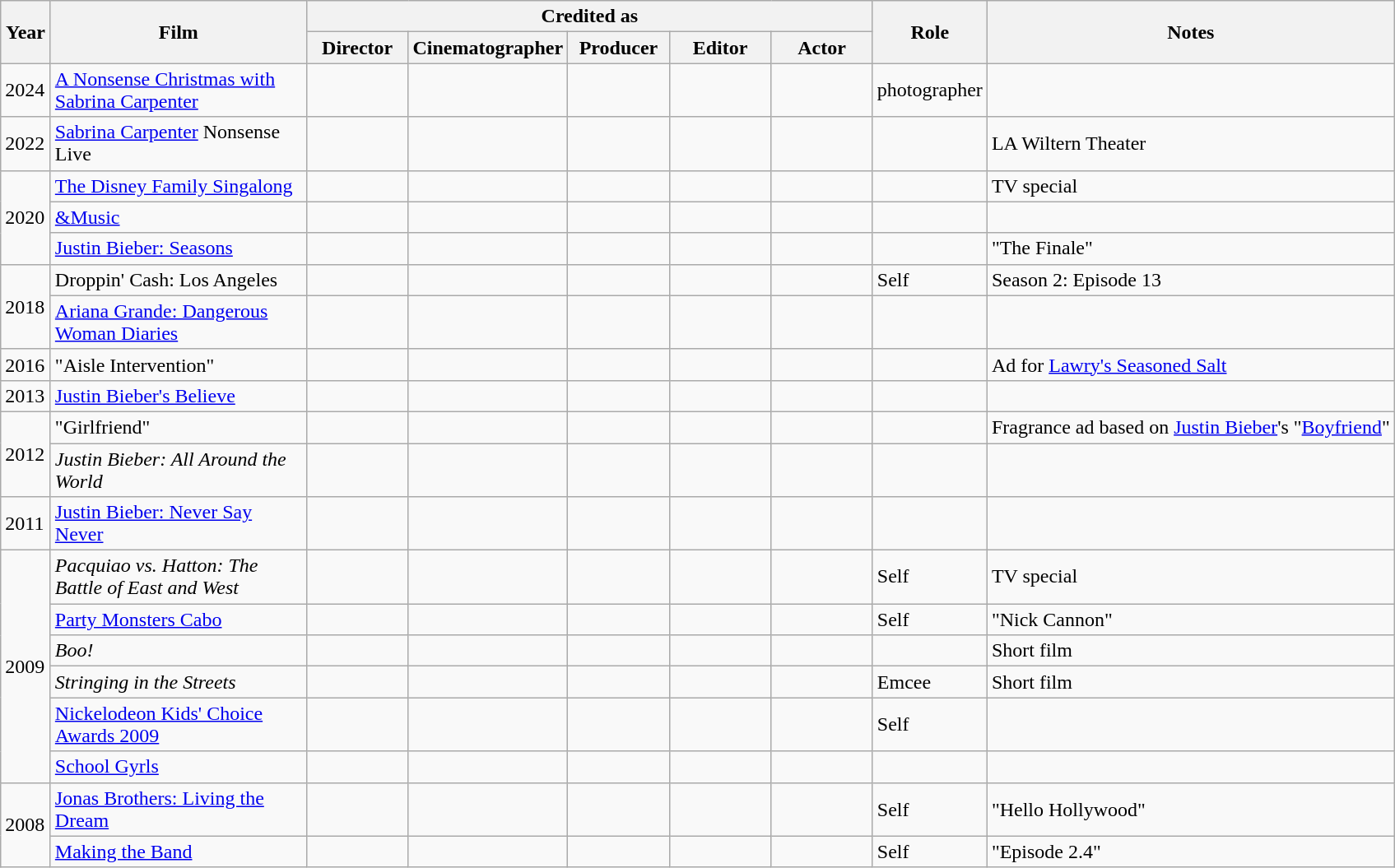<table class="wikitable sortable" style="margin-right: 0;">
<tr>
<th rowspan="2" style="width:33px;">Year</th>
<th rowspan="2" style="width:200px;">Film</th>
<th colspan="5">Credited as</th>
<th rowspan="2">Role</th>
<th rowspan="2">Notes</th>
</tr>
<tr>
<th style="width:75px;">Director</th>
<th style="width:75px;">Cinematographer</th>
<th style="width:75px;">Producer</th>
<th style="width:75px;">Editor</th>
<th style="width:75px;">Actor</th>
</tr>
<tr>
<td rowspan="1">2024</td>
<td><a href='#'>A Nonsense Christmas with Sabrina Carpenter</a></td>
<td></td>
<td></td>
<td></td>
<td></td>
<td></td>
<td>photographer</td>
<td></td>
</tr>
<tr>
<td rowspan="1">2022</td>
<td><a href='#'>Sabrina Carpenter</a> Nonsense Live</td>
<td></td>
<td></td>
<td></td>
<td></td>
<td></td>
<td></td>
<td>LA Wiltern Theater</td>
</tr>
<tr>
<td rowspan="3">2020</td>
<td><a href='#'>The Disney Family Singalong</a></td>
<td></td>
<td></td>
<td></td>
<td></td>
<td></td>
<td></td>
<td>TV special</td>
</tr>
<tr>
<td><a href='#'>&Music</a></td>
<td></td>
<td></td>
<td></td>
<td></td>
<td></td>
<td></td>
<td></td>
</tr>
<tr>
<td><a href='#'>Justin Bieber: Seasons</a></td>
<td></td>
<td></td>
<td></td>
<td></td>
<td></td>
<td></td>
<td>"The Finale"</td>
</tr>
<tr>
<td rowspan="2">2018</td>
<td>Droppin' Cash: Los Angeles</td>
<td></td>
<td></td>
<td></td>
<td></td>
<td></td>
<td>Self</td>
<td>Season 2: Episode 13</td>
</tr>
<tr>
<td><a href='#'>Ariana Grande: Dangerous Woman Diaries</a></td>
<td></td>
<td></td>
<td></td>
<td></td>
<td></td>
<td></td>
<td></td>
</tr>
<tr>
<td>2016</td>
<td>"Aisle Intervention"</td>
<td></td>
<td></td>
<td></td>
<td></td>
<td></td>
<td></td>
<td>Ad for <a href='#'>Lawry's Seasoned Salt</a></td>
</tr>
<tr>
<td>2013</td>
<td><a href='#'>Justin Bieber's Believe</a></td>
<td></td>
<td></td>
<td></td>
<td></td>
<td></td>
<td></td>
</tr>
<tr>
<td rowspan="2">2012</td>
<td>"Girlfriend"</td>
<td></td>
<td></td>
<td></td>
<td></td>
<td></td>
<td></td>
<td>Fragrance ad based on <a href='#'>Justin Bieber</a>'s "<a href='#'>Boyfriend</a>"</td>
</tr>
<tr>
<td><em>Justin Bieber: All Around the World</em></td>
<td></td>
<td></td>
<td></td>
<td></td>
<td></td>
<td></td>
<td></td>
</tr>
<tr>
<td>2011</td>
<td><a href='#'>Justin Bieber: Never Say Never</a></td>
<td></td>
<td></td>
<td></td>
<td></td>
<td></td>
<td></td>
<td></td>
</tr>
<tr>
<td rowspan="6">2009</td>
<td><em>Pacquiao vs. Hatton: The Battle of East and West</em></td>
<td></td>
<td></td>
<td></td>
<td></td>
<td></td>
<td>Self</td>
<td>TV special</td>
</tr>
<tr>
<td><a href='#'>Party Monsters Cabo</a></td>
<td></td>
<td></td>
<td></td>
<td></td>
<td></td>
<td>Self</td>
<td>"Nick Cannon"</td>
</tr>
<tr>
<td><em>Boo!</em></td>
<td></td>
<td></td>
<td></td>
<td></td>
<td></td>
<td></td>
<td>Short film</td>
</tr>
<tr>
<td><em>Stringing in the Streets</em></td>
<td></td>
<td></td>
<td></td>
<td></td>
<td></td>
<td>Emcee</td>
<td>Short film</td>
</tr>
<tr>
<td><a href='#'>Nickelodeon Kids' Choice Awards 2009</a></td>
<td></td>
<td></td>
<td></td>
<td></td>
<td></td>
<td>Self</td>
<td></td>
</tr>
<tr>
<td><a href='#'>School Gyrls</a></td>
<td></td>
<td></td>
<td></td>
<td></td>
<td></td>
<td></td>
<td></td>
</tr>
<tr>
<td rowspan="2">2008</td>
<td><a href='#'>Jonas Brothers: Living the Dream</a></td>
<td></td>
<td></td>
<td></td>
<td></td>
<td></td>
<td>Self</td>
<td>"Hello Hollywood"</td>
</tr>
<tr>
<td><a href='#'>Making the Band</a></td>
<td></td>
<td></td>
<td></td>
<td></td>
<td></td>
<td>Self</td>
<td>"Episode 2.4"</td>
</tr>
</table>
